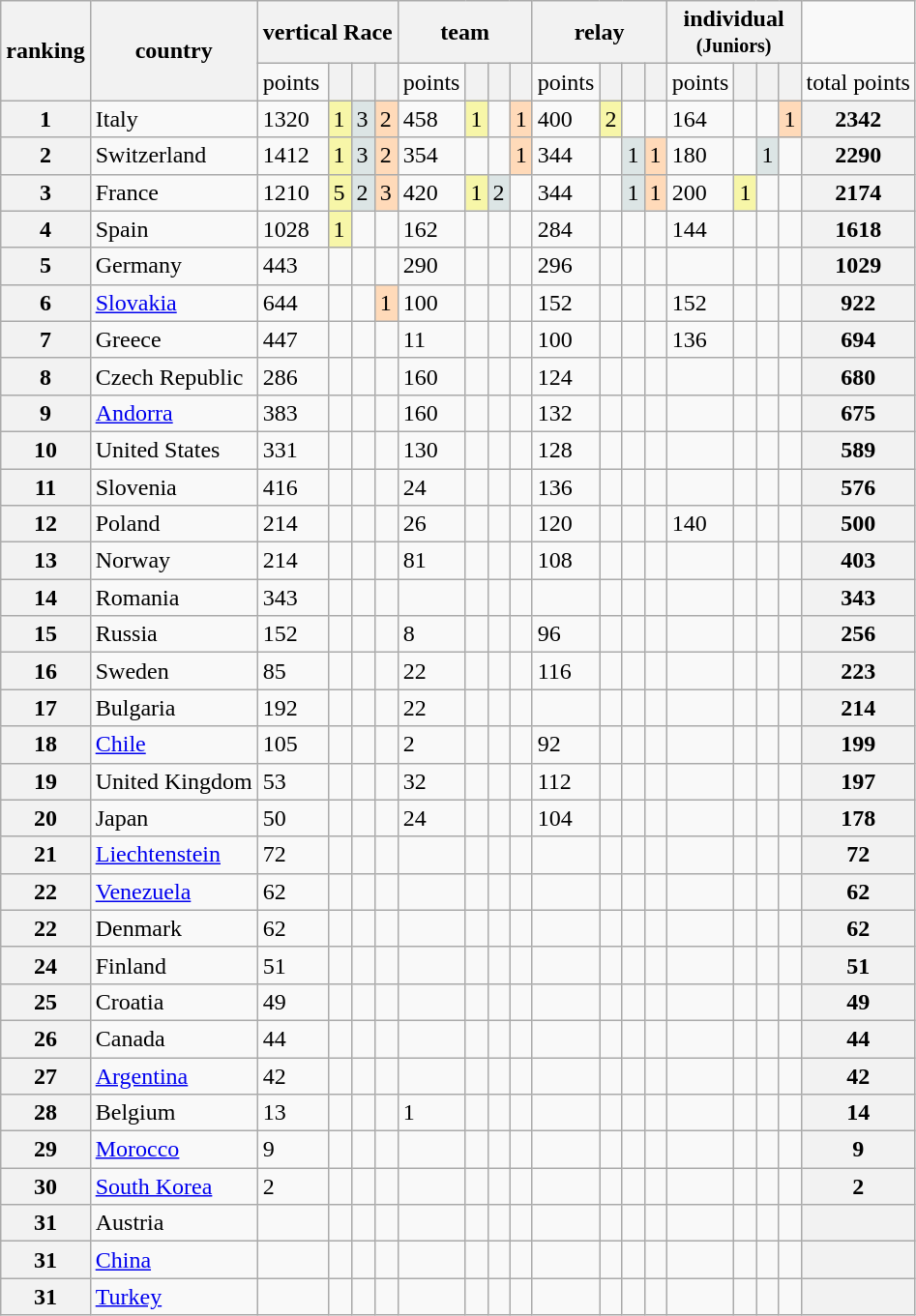<table class="wikitable">
<tr>
<th rowspan="2">ranking</th>
<th rowspan="2">country</th>
<th colspan="4">vertical Race</th>
<th colspan="4">team</th>
<th colspan="4">relay</th>
<th colspan="4">individual<br><small>(Juniors)</small></th>
<td></td>
</tr>
<tr>
<td>points</td>
<th bgcolor="gold"></th>
<th bgcolor="silver"></th>
<th bgcolor="#cc9966"></th>
<td>points</td>
<th bgcolor="gold"></th>
<th bgcolor="silver"></th>
<th bgcolor="#cc9966"></th>
<td>points</td>
<th bgcolor="gold"></th>
<th bgcolor="silver"></th>
<th bgcolor="#cc9966"></th>
<td>points</td>
<th bgcolor="gold"></th>
<th bgcolor="silver"></th>
<th bgcolor="#cc9966"></th>
<td>total points</td>
</tr>
<tr>
<th>1</th>
<td> Italy</td>
<td>1320</td>
<td bgcolor="#F7F6A8">1</td>
<td bgcolor="#DCE5E5">3</td>
<td bgcolor="#FFDAB9">2</td>
<td>458</td>
<td bgcolor="#F7F6A8">1</td>
<td></td>
<td bgcolor="#FFDAB9">1</td>
<td>400</td>
<td bgcolor="#F7F6A8">2</td>
<td></td>
<td></td>
<td>164</td>
<td></td>
<td></td>
<td bgcolor="#FFDAB9">1</td>
<th>2342</th>
</tr>
<tr>
<th>2</th>
<td> Switzerland</td>
<td>1412</td>
<td bgcolor="#F7F6A8">1</td>
<td bgcolor="#DCE5E5">3</td>
<td bgcolor="#FFDAB9">2</td>
<td>354</td>
<td></td>
<td></td>
<td bgcolor="#FFDAB9">1</td>
<td>344</td>
<td></td>
<td bgcolor="#DCE5E5">1</td>
<td bgcolor="#FFDAB9">1</td>
<td>180</td>
<td></td>
<td bgcolor="#DCE5E5">1</td>
<td></td>
<th>2290</th>
</tr>
<tr>
<th>3</th>
<td> France</td>
<td>1210</td>
<td bgcolor="#F7F6A8">5</td>
<td bgcolor="#DCE5E5">2</td>
<td bgcolor="#FFDAB9">3</td>
<td>420</td>
<td bgcolor="#F7F6A8">1</td>
<td bgcolor="#DCE5E5">2</td>
<td></td>
<td>344</td>
<td></td>
<td bgcolor="#DCE5E5">1</td>
<td bgcolor="#FFDAB9">1</td>
<td>200</td>
<td bgcolor="#F7F6A8">1</td>
<td></td>
<td></td>
<th>2174</th>
</tr>
<tr>
<th>4</th>
<td> Spain</td>
<td>1028</td>
<td bgcolor="#F7F6A8">1</td>
<td></td>
<td></td>
<td>162</td>
<td></td>
<td></td>
<td></td>
<td>284</td>
<td></td>
<td></td>
<td></td>
<td>144</td>
<td></td>
<td></td>
<td></td>
<th>1618</th>
</tr>
<tr>
<th>5</th>
<td> Germany</td>
<td>443</td>
<td></td>
<td></td>
<td></td>
<td>290</td>
<td></td>
<td></td>
<td></td>
<td>296</td>
<td></td>
<td></td>
<td></td>
<td></td>
<td></td>
<td></td>
<td></td>
<th>1029</th>
</tr>
<tr>
<th>6</th>
<td> <a href='#'>Slovakia</a></td>
<td>644</td>
<td></td>
<td></td>
<td bgcolor="#FFDAB9">1</td>
<td>100</td>
<td></td>
<td></td>
<td></td>
<td>152</td>
<td></td>
<td></td>
<td></td>
<td>152</td>
<td></td>
<td></td>
<td></td>
<th>922</th>
</tr>
<tr>
<th>7</th>
<td> Greece</td>
<td>447</td>
<td></td>
<td></td>
<td></td>
<td>11</td>
<td></td>
<td></td>
<td></td>
<td>100</td>
<td></td>
<td></td>
<td></td>
<td>136</td>
<td></td>
<td></td>
<td></td>
<th>694</th>
</tr>
<tr>
<th>8</th>
<td> Czech Republic</td>
<td>286</td>
<td></td>
<td></td>
<td></td>
<td>160</td>
<td></td>
<td></td>
<td></td>
<td>124</td>
<td></td>
<td></td>
<td></td>
<td></td>
<td></td>
<td></td>
<td></td>
<th>680</th>
</tr>
<tr>
<th>9</th>
<td> <a href='#'>Andorra</a></td>
<td>383</td>
<td></td>
<td></td>
<td></td>
<td>160</td>
<td></td>
<td></td>
<td></td>
<td>132</td>
<td></td>
<td></td>
<td></td>
<td></td>
<td></td>
<td></td>
<td></td>
<th>675</th>
</tr>
<tr>
<th>10</th>
<td> United States</td>
<td>331</td>
<td></td>
<td></td>
<td></td>
<td>130</td>
<td></td>
<td></td>
<td></td>
<td>128</td>
<td></td>
<td></td>
<td></td>
<td></td>
<td></td>
<td></td>
<td></td>
<th>589</th>
</tr>
<tr>
<th>11</th>
<td> Slovenia</td>
<td>416</td>
<td></td>
<td></td>
<td></td>
<td>24</td>
<td></td>
<td></td>
<td></td>
<td>136</td>
<td></td>
<td></td>
<td></td>
<td></td>
<td></td>
<td></td>
<td></td>
<th>576</th>
</tr>
<tr>
<th>12</th>
<td> Poland</td>
<td>214</td>
<td></td>
<td></td>
<td></td>
<td>26</td>
<td></td>
<td></td>
<td></td>
<td>120</td>
<td></td>
<td></td>
<td></td>
<td>140</td>
<td></td>
<td></td>
<td></td>
<th>500</th>
</tr>
<tr>
<th>13</th>
<td> Norway</td>
<td>214</td>
<td></td>
<td></td>
<td></td>
<td>81</td>
<td></td>
<td></td>
<td></td>
<td>108</td>
<td></td>
<td></td>
<td></td>
<td></td>
<td></td>
<td></td>
<td></td>
<th>403</th>
</tr>
<tr>
<th>14</th>
<td> Romania</td>
<td>343</td>
<td></td>
<td></td>
<td></td>
<td></td>
<td></td>
<td></td>
<td></td>
<td></td>
<td></td>
<td></td>
<td></td>
<td></td>
<td></td>
<td></td>
<td></td>
<th>343</th>
</tr>
<tr>
<th>15</th>
<td> Russia</td>
<td>152</td>
<td></td>
<td></td>
<td></td>
<td>8</td>
<td></td>
<td></td>
<td></td>
<td>96</td>
<td></td>
<td></td>
<td></td>
<td></td>
<td></td>
<td></td>
<td></td>
<th>256</th>
</tr>
<tr>
<th>16</th>
<td> Sweden</td>
<td>85</td>
<td></td>
<td></td>
<td></td>
<td>22</td>
<td></td>
<td></td>
<td></td>
<td>116</td>
<td></td>
<td></td>
<td></td>
<td></td>
<td></td>
<td></td>
<td></td>
<th>223</th>
</tr>
<tr>
<th>17</th>
<td> Bulgaria</td>
<td>192</td>
<td></td>
<td></td>
<td></td>
<td>22</td>
<td></td>
<td></td>
<td></td>
<td></td>
<td></td>
<td></td>
<td></td>
<td></td>
<td></td>
<td></td>
<td></td>
<th>214</th>
</tr>
<tr>
<th>18</th>
<td> <a href='#'>Chile</a></td>
<td>105</td>
<td></td>
<td></td>
<td></td>
<td>2</td>
<td></td>
<td></td>
<td></td>
<td>92</td>
<td></td>
<td></td>
<td></td>
<td></td>
<td></td>
<td></td>
<td></td>
<th>199</th>
</tr>
<tr>
<th>19</th>
<td> United Kingdom</td>
<td>53</td>
<td></td>
<td></td>
<td></td>
<td>32</td>
<td></td>
<td></td>
<td></td>
<td>112</td>
<td></td>
<td></td>
<td></td>
<td></td>
<td></td>
<td></td>
<td></td>
<th>197</th>
</tr>
<tr>
<th>20</th>
<td> Japan</td>
<td>50</td>
<td></td>
<td></td>
<td></td>
<td>24</td>
<td></td>
<td></td>
<td></td>
<td>104</td>
<td></td>
<td></td>
<td></td>
<td></td>
<td></td>
<td></td>
<td></td>
<th>178</th>
</tr>
<tr>
<th>21</th>
<td> <a href='#'>Liechtenstein</a></td>
<td>72</td>
<td></td>
<td></td>
<td></td>
<td></td>
<td></td>
<td></td>
<td></td>
<td></td>
<td></td>
<td></td>
<td></td>
<td></td>
<td></td>
<td></td>
<td></td>
<th>72</th>
</tr>
<tr>
<th>22</th>
<td> <a href='#'>Venezuela</a></td>
<td>62</td>
<td></td>
<td></td>
<td></td>
<td></td>
<td></td>
<td></td>
<td></td>
<td></td>
<td></td>
<td></td>
<td></td>
<td></td>
<td></td>
<td></td>
<td></td>
<th>62</th>
</tr>
<tr>
<th>22</th>
<td> Denmark</td>
<td>62</td>
<td></td>
<td></td>
<td></td>
<td></td>
<td></td>
<td></td>
<td></td>
<td></td>
<td></td>
<td></td>
<td></td>
<td></td>
<td></td>
<td></td>
<td></td>
<th>62</th>
</tr>
<tr>
<th>24</th>
<td> Finland</td>
<td>51</td>
<td></td>
<td></td>
<td></td>
<td></td>
<td></td>
<td></td>
<td></td>
<td></td>
<td></td>
<td></td>
<td></td>
<td></td>
<td></td>
<td></td>
<td></td>
<th>51</th>
</tr>
<tr>
<th>25</th>
<td> Croatia</td>
<td>49</td>
<td></td>
<td></td>
<td></td>
<td></td>
<td></td>
<td></td>
<td></td>
<td></td>
<td></td>
<td></td>
<td></td>
<td></td>
<td></td>
<td></td>
<td></td>
<th>49</th>
</tr>
<tr>
<th>26</th>
<td> Canada</td>
<td>44</td>
<td></td>
<td></td>
<td></td>
<td></td>
<td></td>
<td></td>
<td></td>
<td></td>
<td></td>
<td></td>
<td></td>
<td></td>
<td></td>
<td></td>
<td></td>
<th>44</th>
</tr>
<tr>
<th>27</th>
<td> <a href='#'>Argentina</a></td>
<td>42</td>
<td></td>
<td></td>
<td></td>
<td></td>
<td></td>
<td></td>
<td></td>
<td></td>
<td></td>
<td></td>
<td></td>
<td></td>
<td></td>
<td></td>
<td></td>
<th>42</th>
</tr>
<tr>
<th>28</th>
<td> Belgium</td>
<td>13</td>
<td></td>
<td></td>
<td></td>
<td>1</td>
<td></td>
<td></td>
<td></td>
<td></td>
<td></td>
<td></td>
<td></td>
<td></td>
<td></td>
<td></td>
<td></td>
<th>14</th>
</tr>
<tr>
<th>29</th>
<td> <a href='#'>Morocco</a></td>
<td>9</td>
<td></td>
<td></td>
<td></td>
<td></td>
<td></td>
<td></td>
<td></td>
<td></td>
<td></td>
<td></td>
<td></td>
<td></td>
<td></td>
<td></td>
<td></td>
<th>9</th>
</tr>
<tr>
<th>30</th>
<td> <a href='#'>South Korea</a></td>
<td>2</td>
<td></td>
<td></td>
<td></td>
<td></td>
<td></td>
<td></td>
<td></td>
<td></td>
<td></td>
<td></td>
<td></td>
<td></td>
<td></td>
<td></td>
<td></td>
<th>2</th>
</tr>
<tr>
<th>31</th>
<td> Austria</td>
<td></td>
<td></td>
<td></td>
<td></td>
<td></td>
<td></td>
<td></td>
<td></td>
<td></td>
<td></td>
<td></td>
<td></td>
<td></td>
<td></td>
<td></td>
<td></td>
<th></th>
</tr>
<tr>
<th>31</th>
<td> <a href='#'>China</a></td>
<td></td>
<td></td>
<td></td>
<td></td>
<td></td>
<td></td>
<td></td>
<td></td>
<td></td>
<td></td>
<td></td>
<td></td>
<td></td>
<td></td>
<td></td>
<td></td>
<th></th>
</tr>
<tr>
<th>31</th>
<td> <a href='#'>Turkey</a></td>
<td></td>
<td></td>
<td></td>
<td></td>
<td></td>
<td></td>
<td></td>
<td></td>
<td></td>
<td></td>
<td></td>
<td></td>
<td></td>
<td></td>
<td></td>
<td></td>
<th></th>
</tr>
</table>
